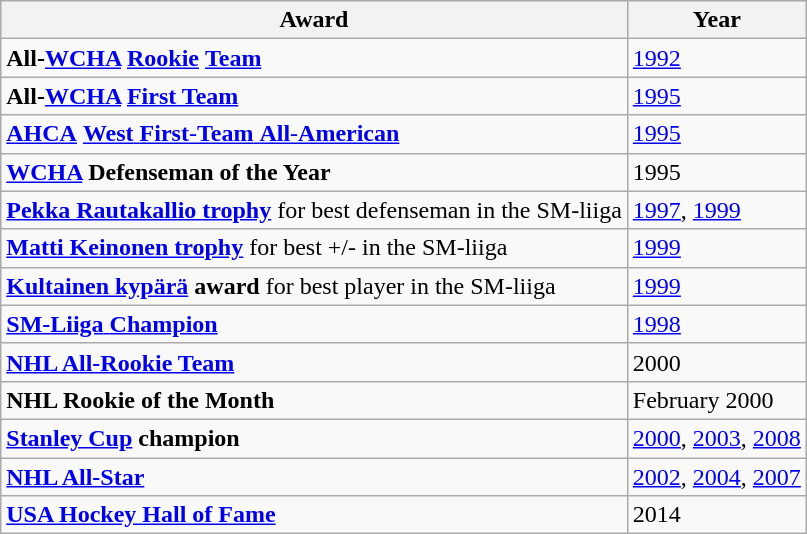<table class="wikitable">
<tr>
<th>Award</th>
<th>Year</th>
</tr>
<tr>
<td><strong>All-<a href='#'>WCHA</a> <a href='#'>Rookie</a></strong> <a href='#'><strong>Team</strong></a></td>
<td><a href='#'>1992</a></td>
</tr>
<tr>
<td><strong>All-<a href='#'>WCHA</a> <a href='#'>First Team</a></strong></td>
<td><a href='#'>1995</a></td>
</tr>
<tr>
<td><a href='#'><strong>AHCA</strong></a> <a href='#'><strong>West</strong> <strong>First</strong>-<strong>Team</strong> <strong>All</strong>-<strong>American</strong></a></td>
<td><a href='#'>1995</a></td>
</tr>
<tr>
<td><strong><a href='#'>WCHA</a> Defenseman of the Year</strong></td>
<td>1995</td>
</tr>
<tr>
<td><strong><a href='#'>Pekka Rautakallio trophy</a></strong> for best defenseman in the SM-liiga</td>
<td><a href='#'>1997</a>, <a href='#'>1999</a></td>
</tr>
<tr>
<td><strong><a href='#'>Matti Keinonen trophy</a></strong> for best +/- in the SM-liiga</td>
<td><a href='#'>1999</a></td>
</tr>
<tr>
<td><strong><a href='#'>Kultainen kypärä</a> award</strong> for best player in the SM-liiga</td>
<td><a href='#'>1999</a></td>
</tr>
<tr>
<td><a href='#'><strong>SM-Liiga</strong> <strong>Champion</strong></a></td>
<td><a href='#'>1998</a></td>
</tr>
<tr>
<td><strong><a href='#'>NHL All-Rookie Team</a></strong></td>
<td>2000</td>
</tr>
<tr>
<td><strong>NHL Rookie of the Month</strong></td>
<td>February 2000</td>
</tr>
<tr>
<td><strong><a href='#'>Stanley Cup</a> champion</strong></td>
<td><a href='#'>2000</a>, <a href='#'>2003</a>, <a href='#'>2008</a></td>
</tr>
<tr>
<td><a href='#'><strong>NHL All-Star</strong></a></td>
<td><a href='#'>2002</a>, <a href='#'>2004</a>, <a href='#'>2007</a></td>
</tr>
<tr>
<td><strong><a href='#'>USA Hockey Hall of Fame</a></strong></td>
<td>2014</td>
</tr>
</table>
